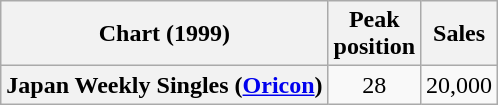<table class="wikitable sortable plainrowheaders" style="text-align:center;">
<tr>
<th scope="col">Chart (1999)</th>
<th scope="col">Peak<br>position</th>
<th scope="col">Sales</th>
</tr>
<tr>
<th scope="row">Japan Weekly Singles (<a href='#'>Oricon</a>)</th>
<td style="text-align:center;">28</td>
<td style="text-align:left;">20,000</td>
</tr>
</table>
